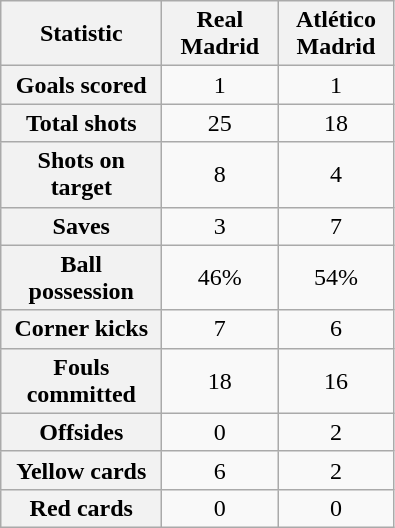<table class="wikitable plainrowheaders" style="text-align:center">
<tr>
<th scope="col" style="width:100px">Statistic</th>
<th scope="col" style="width:70px">Real Madrid</th>
<th scope="col" style="width:70px">Atlético Madrid</th>
</tr>
<tr>
<th scope=row>Goals scored</th>
<td>1</td>
<td>1</td>
</tr>
<tr>
<th scope=row>Total shots</th>
<td>25</td>
<td>18</td>
</tr>
<tr>
<th scope=row>Shots on target</th>
<td>8</td>
<td>4</td>
</tr>
<tr>
<th scope=row>Saves</th>
<td>3</td>
<td>7</td>
</tr>
<tr>
<th scope=row>Ball possession</th>
<td>46%</td>
<td>54%</td>
</tr>
<tr>
<th scope=row>Corner kicks</th>
<td>7</td>
<td>6</td>
</tr>
<tr>
<th scope=row>Fouls committed</th>
<td>18</td>
<td>16</td>
</tr>
<tr>
<th scope=row>Offsides</th>
<td>0</td>
<td>2</td>
</tr>
<tr>
<th scope=row>Yellow cards</th>
<td>6</td>
<td>2</td>
</tr>
<tr>
<th scope=row>Red cards</th>
<td>0</td>
<td>0</td>
</tr>
</table>
